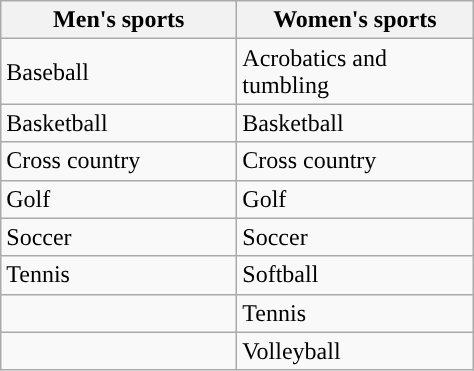<table class="wikitable"; style= "text-align: ">
<tr>
<th width=150px>Men's sports</th>
<th width=150px>Women's sports</th>
</tr>
<tr>
<td>Baseball</td>
<td>Acrobatics and tumbling</td>
</tr>
<tr>
<td>Basketball</td>
<td>Basketball</td>
</tr>
<tr>
<td>Cross country</td>
<td>Cross country</td>
</tr>
<tr>
<td>Golf</td>
<td>Golf</td>
</tr>
<tr>
<td>Soccer</td>
<td>Soccer</td>
</tr>
<tr>
<td>Tennis</td>
<td>Softball</td>
</tr>
<tr>
<td></td>
<td>Tennis</td>
</tr>
<tr>
<td></td>
<td>Volleyball</td>
</tr>
</table>
